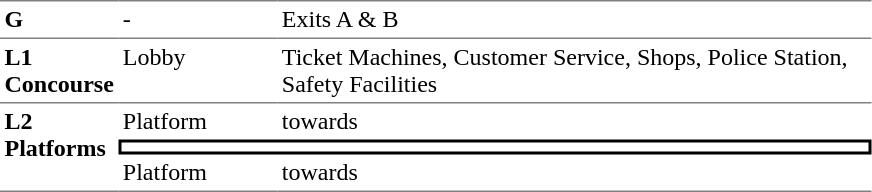<table border=0 cellspacing=0 cellpadding=3>
<tr>
<td style="border-top:solid 1px gray;" width=50 valign=top><strong>G</strong></td>
<td style="border-top:solid 1px gray;" width=100 valign=top>-</td>
<td style="border-top:solid 1px gray;" width=390 valign=top>Exits A & B</td>
</tr>
<tr>
<td style="border-bottom:solid 1px gray; border-top:solid 1px gray;" valign=top><strong>L1<br>Concourse</strong></td>
<td style="border-bottom:solid 1px gray; border-top:solid 1px gray;" valign=top>Lobby</td>
<td style="border-bottom:solid 1px gray; border-top:solid 1px gray;" valign=top>Ticket Machines, Customer Service, Shops, Police Station, Safety Facilities</td>
</tr>
<tr>
<td style="border-bottom:solid 1px gray;" rowspan=3 valign=top><strong>L2<br>Platforms</strong></td>
<td>Platform </td>
<td>  towards  </td>
</tr>
<tr>
<td style="border-right:solid 2px black;border-left:solid 2px black;border-top:solid 2px black;border-bottom:solid 2px black;text-align:center;" colspan=2></td>
</tr>
<tr>
<td style="border-bottom:solid 1px gray;">Platform </td>
<td style="border-bottom:solid 1px gray;"> towards   </td>
</tr>
</table>
